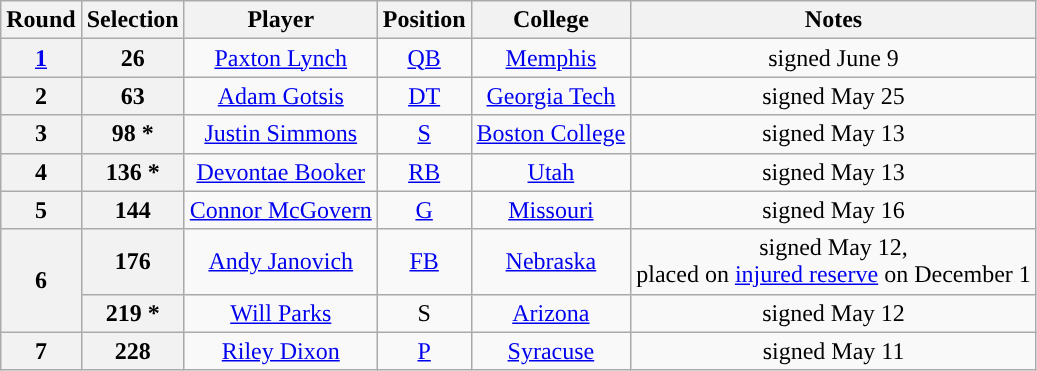<table class="wikitable" style="text-align:center">
<tr>
<th>Round</th>
<th>Selection</th>
<th>Player</th>
<th>Position</th>
<th>College</th>
<th>Notes</th>
</tr>
<tr>
<th><a href='#'>1</a></th>
<th>26</th>
<td><a href='#'>Paxton Lynch</a></td>
<td><a href='#'>QB</a></td>
<td><a href='#'>Memphis</a></td>
<td>signed June 9</td>
</tr>
<tr>
<th>2</th>
<th>63</th>
<td><a href='#'>Adam Gotsis</a></td>
<td><a href='#'>DT</a></td>
<td><a href='#'>Georgia Tech</a></td>
<td>signed May 25</td>
</tr>
<tr>
<th>3</th>
<th>98 *</th>
<td><a href='#'>Justin Simmons</a></td>
<td><a href='#'>S</a></td>
<td><a href='#'>Boston College</a></td>
<td>signed May 13</td>
</tr>
<tr>
<th>4</th>
<th>136 *</th>
<td><a href='#'>Devontae Booker</a></td>
<td><a href='#'>RB</a></td>
<td><a href='#'>Utah</a></td>
<td>signed May 13</td>
</tr>
<tr>
<th>5</th>
<th>144</th>
<td><a href='#'>Connor McGovern</a></td>
<td><a href='#'>G</a></td>
<td><a href='#'>Missouri</a></td>
<td>signed May 16</td>
</tr>
<tr>
<th rowspan=2>6</th>
<th>176</th>
<td><a href='#'>Andy Janovich</a></td>
<td><a href='#'>FB</a></td>
<td><a href='#'>Nebraska</a></td>
<td>signed May 12,<br>placed on <a href='#'>injured reserve</a> on December 1</td>
</tr>
<tr>
<th>219 *</th>
<td><a href='#'>Will Parks</a></td>
<td>S</td>
<td><a href='#'>Arizona</a></td>
<td>signed May 12</td>
</tr>
<tr>
<th>7</th>
<th>228</th>
<td><a href='#'>Riley Dixon</a></td>
<td><a href='#'>P</a></td>
<td><a href='#'>Syracuse</a></td>
<td>signed May 11</td>
</tr>
</table>
